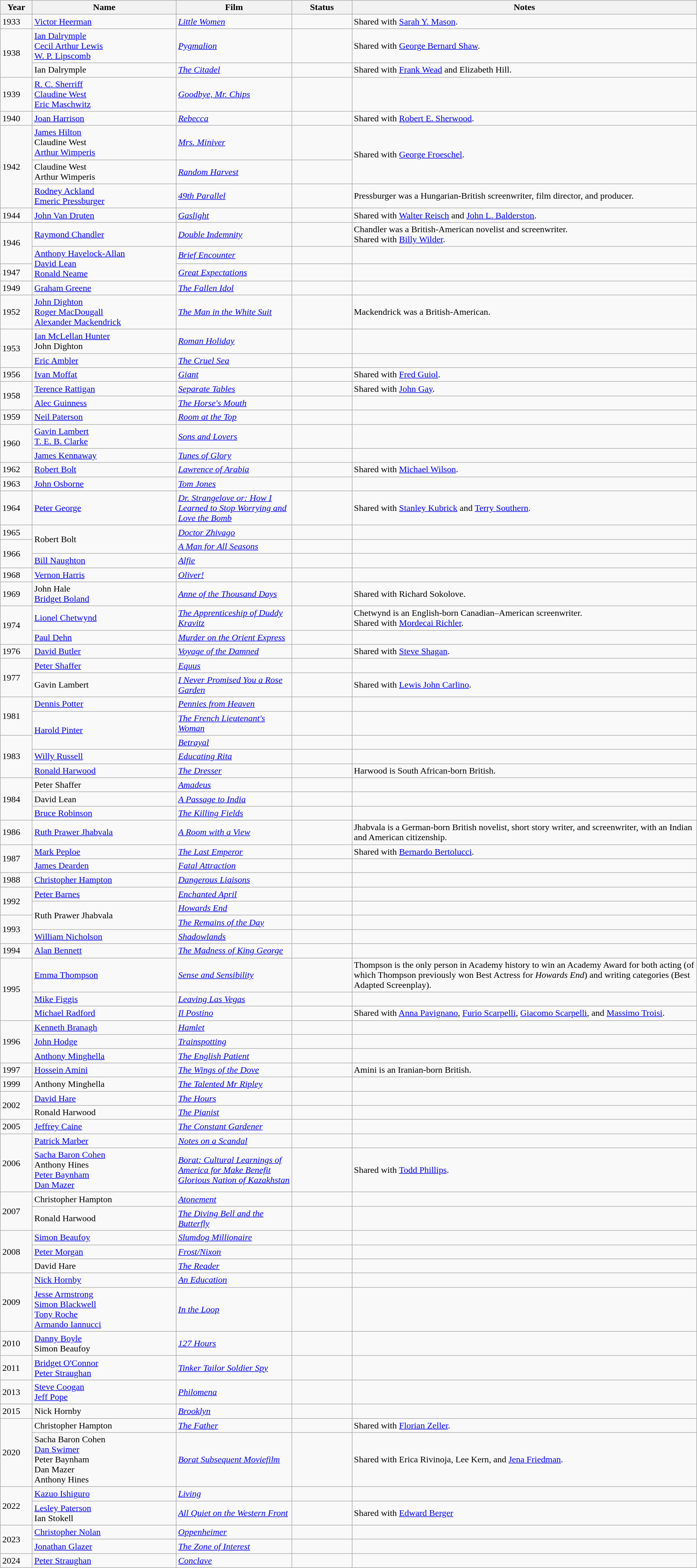<table class="wikitable">
<tr style="background:#ebf5ff;">
<th style="width:050px;">Year</th>
<th style="width:250px;">Name</th>
<th style="width:200px;">Film</th>
<th style="width:100px;">Status</th>
<th>Notes</th>
</tr>
<tr>
<td>1933</td>
<td><a href='#'>Victor Heerman</a></td>
<td><a href='#'><em>Little Women</em></a></td>
<td></td>
<td>Shared with <a href='#'>Sarah Y. Mason</a>.</td>
</tr>
<tr>
<td rowspan="2">1938</td>
<td><a href='#'>Ian Dalrymple</a><br><a href='#'>Cecil Arthur Lewis</a><br><a href='#'>W. P. Lipscomb</a></td>
<td><a href='#'><em>Pygmalion</em></a></td>
<td></td>
<td>Shared with <a href='#'>George Bernard Shaw</a>.</td>
</tr>
<tr>
<td>Ian Dalrymple</td>
<td><a href='#'><em>The Citadel</em></a></td>
<td></td>
<td>Shared with <a href='#'>Frank Wead</a> and Elizabeth Hill.</td>
</tr>
<tr>
<td>1939</td>
<td><a href='#'>R. C. Sherriff</a><br><a href='#'>Claudine West</a><br><a href='#'>Eric Maschwitz</a></td>
<td><a href='#'><em>Goodbye, Mr. Chips</em></a></td>
<td></td>
<td></td>
</tr>
<tr>
<td>1940</td>
<td><a href='#'>Joan Harrison</a></td>
<td><a href='#'><em>Rebecca</em></a></td>
<td></td>
<td>Shared with <a href='#'>Robert E. Sherwood</a>.</td>
</tr>
<tr>
<td rowspan="3">1942</td>
<td><a href='#'>James Hilton</a><br>Claudine West<br><a href='#'>Arthur Wimperis</a></td>
<td><em><a href='#'>Mrs. Miniver</a></em></td>
<td></td>
<td rowspan="2">Shared with <a href='#'>George Froeschel</a>.</td>
</tr>
<tr>
<td>Claudine West<br>Arthur Wimperis</td>
<td><a href='#'><em>Random Harvest</em></a></td>
<td></td>
</tr>
<tr>
<td><a href='#'>Rodney Ackland</a><br><a href='#'>Emeric Pressburger</a></td>
<td><a href='#'><em>49th Parallel</em></a></td>
<td></td>
<td>Pressburger was a Hungarian-British screenwriter, film director, and producer.</td>
</tr>
<tr>
<td>1944</td>
<td><a href='#'>John Van Druten</a></td>
<td><a href='#'><em>Gaslight</em></a></td>
<td></td>
<td>Shared with <a href='#'>Walter Reisch</a> and <a href='#'>John L. Balderston</a>.</td>
</tr>
<tr>
<td rowspan="2">1946</td>
<td><a href='#'>Raymond Chandler</a></td>
<td><em><a href='#'>Double Indemnity</a></em></td>
<td></td>
<td>Chandler was a British-American novelist and screenwriter.<br>Shared with <a href='#'>Billy Wilder</a>.</td>
</tr>
<tr>
<td rowspan="2"><a href='#'>Anthony Havelock-Allan</a><br><a href='#'>David Lean</a><br><a href='#'>Ronald Neame</a></td>
<td><em><a href='#'>Brief Encounter</a></em></td>
<td></td>
<td></td>
</tr>
<tr>
<td>1947</td>
<td><a href='#'><em>Great Expectations</em></a></td>
<td></td>
<td></td>
</tr>
<tr>
<td>1949</td>
<td><a href='#'>Graham Greene</a></td>
<td><a href='#'><em>The Fallen Idol</em></a></td>
<td></td>
<td></td>
</tr>
<tr>
<td>1952</td>
<td><a href='#'>John Dighton</a><br><a href='#'>Roger MacDougall</a><br><a href='#'>Alexander Mackendrick</a></td>
<td><em><a href='#'>The Man in the White Suit</a></em></td>
<td></td>
<td>Mackendrick was a British-American.</td>
</tr>
<tr>
<td rowspan="2">1953</td>
<td><a href='#'>Ian McLellan Hunter</a><br>John Dighton</td>
<td><em><a href='#'>Roman Holiday</a></em></td>
<td></td>
<td></td>
</tr>
<tr>
<td><a href='#'>Eric Ambler</a></td>
<td><a href='#'><em>The Cruel Sea</em></a></td>
<td></td>
<td></td>
</tr>
<tr>
<td>1956</td>
<td><a href='#'>Ivan Moffat</a></td>
<td><a href='#'><em>Giant</em></a></td>
<td></td>
<td>Shared with <a href='#'>Fred Guiol</a>.</td>
</tr>
<tr>
<td rowspan="2">1958</td>
<td><a href='#'>Terence Rattigan</a></td>
<td><em><a href='#'>Separate Tables</a></em></td>
<td></td>
<td>Shared with <a href='#'>John Gay</a>.</td>
</tr>
<tr>
<td><a href='#'>Alec Guinness</a></td>
<td><em><a href='#'>The Horse's Mouth</a></em></td>
<td></td>
<td></td>
</tr>
<tr>
<td>1959</td>
<td><a href='#'>Neil Paterson</a></td>
<td><a href='#'><em>Room at the Top</em></a></td>
<td></td>
<td></td>
</tr>
<tr>
<td rowspan="2">1960</td>
<td><a href='#'>Gavin Lambert</a><br><a href='#'>T. E. B. Clarke</a></td>
<td><a href='#'><em>Sons and Lovers</em></a></td>
<td></td>
<td></td>
</tr>
<tr>
<td><a href='#'>James Kennaway</a></td>
<td><em><a href='#'>Tunes of Glory</a></em></td>
<td></td>
<td></td>
</tr>
<tr>
<td>1962</td>
<td><a href='#'>Robert Bolt</a></td>
<td><em><a href='#'>Lawrence of Arabia</a></em></td>
<td></td>
<td>Shared with <a href='#'>Michael Wilson</a>.</td>
</tr>
<tr>
<td>1963</td>
<td><a href='#'>John Osborne</a></td>
<td><em><a href='#'>Tom Jones</a></em></td>
<td></td>
<td></td>
</tr>
<tr>
<td>1964</td>
<td><a href='#'>Peter George</a></td>
<td><em><a href='#'>Dr. Strangelove or: How I Learned to Stop Worrying and Love the Bomb</a></em></td>
<td></td>
<td>Shared with <a href='#'>Stanley Kubrick</a> and <a href='#'>Terry Southern</a>.</td>
</tr>
<tr>
<td>1965</td>
<td rowspan="2">Robert Bolt</td>
<td><em><a href='#'>Doctor Zhivago</a></em></td>
<td></td>
<td></td>
</tr>
<tr>
<td rowspan="2">1966</td>
<td><em><a href='#'>A Man for All Seasons</a></em></td>
<td></td>
<td></td>
</tr>
<tr>
<td><a href='#'>Bill Naughton</a></td>
<td><em><a href='#'>Alfie</a></em></td>
<td></td>
<td></td>
</tr>
<tr>
<td>1968</td>
<td><a href='#'>Vernon Harris</a></td>
<td><a href='#'><em>Oliver!</em></a></td>
<td></td>
<td></td>
</tr>
<tr>
<td>1969</td>
<td>John Hale<br><a href='#'>Bridget Boland</a></td>
<td><em><a href='#'>Anne of the Thousand Days</a></em></td>
<td></td>
<td>Shared with Richard Sokolove.</td>
</tr>
<tr>
<td rowspan="2">1974</td>
<td><a href='#'>Lionel Chetwynd</a></td>
<td><a href='#'><em>The Apprenticeship of Duddy Kravitz</em></a></td>
<td></td>
<td>Chetwynd is an English-born Canadian–American screenwriter.<br>Shared with <a href='#'>Mordecai Richler</a>.</td>
</tr>
<tr>
<td><a href='#'>Paul Dehn</a></td>
<td><em><a href='#'>Murder on the Orient Express</a></em></td>
<td></td>
<td></td>
</tr>
<tr>
<td>1976</td>
<td><a href='#'>David Butler</a></td>
<td><em><a href='#'>Voyage of the Damned</a></em></td>
<td></td>
<td>Shared with <a href='#'>Steve Shagan</a>.</td>
</tr>
<tr>
<td rowspan="2">1977</td>
<td><a href='#'>Peter Shaffer</a></td>
<td><em><a href='#'>Equus</a></em></td>
<td></td>
<td></td>
</tr>
<tr>
<td>Gavin Lambert</td>
<td><em><a href='#'>I Never Promised You a Rose Garden</a></em></td>
<td></td>
<td>Shared with <a href='#'>Lewis John Carlino</a>.</td>
</tr>
<tr>
<td rowspan="2">1981</td>
<td><a href='#'>Dennis Potter</a></td>
<td><a href='#'><em>Pennies from Heaven</em></a></td>
<td></td>
<td></td>
</tr>
<tr>
<td rowspan="2"><a href='#'>Harold Pinter</a></td>
<td><em><a href='#'>The French Lieutenant's Woman</a></em></td>
<td></td>
<td></td>
</tr>
<tr>
<td rowspan="3">1983</td>
<td><em><a href='#'>Betrayal</a></em></td>
<td></td>
<td></td>
</tr>
<tr>
<td><a href='#'>Willy Russell</a></td>
<td><em><a href='#'>Educating Rita</a></em></td>
<td></td>
<td></td>
</tr>
<tr>
<td><a href='#'>Ronald Harwood</a></td>
<td><em><a href='#'>The Dresser</a></em></td>
<td></td>
<td>Harwood is South African-born British.</td>
</tr>
<tr>
<td rowspan="3">1984</td>
<td>Peter Shaffer</td>
<td><em><a href='#'>Amadeus</a></em></td>
<td></td>
<td></td>
</tr>
<tr>
<td>David Lean</td>
<td><em><a href='#'>A Passage to India</a></em></td>
<td></td>
<td></td>
</tr>
<tr>
<td><a href='#'>Bruce Robinson</a></td>
<td><em><a href='#'>The Killing Fields</a></em></td>
<td></td>
<td></td>
</tr>
<tr>
<td>1986</td>
<td><a href='#'>Ruth Prawer Jhabvala</a></td>
<td><a href='#'><em>A Room with a View</em></a></td>
<td></td>
<td>Jhabvala is a German-born British novelist, short story writer, and screenwriter, with an Indian and American citizenship.</td>
</tr>
<tr>
<td rowspan="2">1987</td>
<td><a href='#'>Mark Peploe</a></td>
<td><em><a href='#'>The Last Emperor</a></em></td>
<td></td>
<td>Shared with <a href='#'>Bernardo Bertolucci</a>.</td>
</tr>
<tr>
<td><a href='#'>James Dearden</a></td>
<td><em><a href='#'>Fatal Attraction</a></em></td>
<td></td>
<td></td>
</tr>
<tr>
<td>1988</td>
<td><a href='#'>Christopher Hampton</a></td>
<td><em><a href='#'>Dangerous Liaisons</a></em></td>
<td></td>
<td></td>
</tr>
<tr>
<td rowspan="2">1992</td>
<td><a href='#'>Peter Barnes</a></td>
<td><em><a href='#'>Enchanted April</a></em></td>
<td></td>
<td></td>
</tr>
<tr>
<td rowspan="2">Ruth Prawer Jhabvala</td>
<td><a href='#'><em>Howards End</em></a></td>
<td></td>
<td></td>
</tr>
<tr>
<td rowspan="2">1993</td>
<td><a href='#'><em>The Remains of the Day</em></a></td>
<td></td>
<td></td>
</tr>
<tr>
<td><a href='#'>William Nicholson</a></td>
<td><em><a href='#'>Shadowlands</a></em></td>
<td></td>
<td></td>
</tr>
<tr>
<td>1994</td>
<td><a href='#'>Alan Bennett</a></td>
<td><em><a href='#'>The Madness of King George</a></em></td>
<td></td>
<td></td>
</tr>
<tr>
<td rowspan="3">1995</td>
<td><a href='#'>Emma Thompson</a></td>
<td><em><a href='#'>Sense and Sensibility</a></em></td>
<td></td>
<td>Thompson is the only person in Academy history to win an Academy Award for both acting (of which Thompson previously won Best Actress for <em>Howards End</em>) and writing categories (Best Adapted Screenplay).</td>
</tr>
<tr>
<td><a href='#'>Mike Figgis</a></td>
<td><em><a href='#'>Leaving Las Vegas</a></em></td>
<td></td>
<td></td>
</tr>
<tr>
<td><a href='#'>Michael Radford</a></td>
<td><a href='#'><em>Il Postino</em></a></td>
<td></td>
<td>Shared with <a href='#'>Anna Pavignano</a>, <a href='#'>Furio Scarpelli</a>, <a href='#'>Giacomo Scarpelli</a>, and <a href='#'>Massimo Troisi</a>.</td>
</tr>
<tr>
<td rowspan="3">1996</td>
<td><a href='#'>Kenneth Branagh</a></td>
<td><a href='#'><em>Hamlet</em></a></td>
<td></td>
<td></td>
</tr>
<tr>
<td><a href='#'>John Hodge</a></td>
<td><a href='#'><em>Trainspotting</em></a></td>
<td></td>
<td></td>
</tr>
<tr>
<td><a href='#'>Anthony Minghella</a></td>
<td><em><a href='#'>The English Patient</a></em></td>
<td></td>
<td></td>
</tr>
<tr>
<td>1997</td>
<td><a href='#'>Hossein Amini</a></td>
<td><em><a href='#'>The Wings of the Dove</a></em></td>
<td></td>
<td>Amini is an Iranian-born British.</td>
</tr>
<tr>
<td>1999</td>
<td>Anthony Minghella</td>
<td><em><a href='#'>The Talented Mr Ripley</a></em></td>
<td></td>
<td></td>
</tr>
<tr>
<td rowspan="2">2002</td>
<td><a href='#'>David Hare</a></td>
<td><em><a href='#'>The Hours</a></em></td>
<td></td>
<td></td>
</tr>
<tr>
<td>Ronald Harwood</td>
<td><a href='#'><em>The Pianist</em></a></td>
<td></td>
<td></td>
</tr>
<tr>
<td>2005</td>
<td><a href='#'>Jeffrey Caine</a></td>
<td><em><a href='#'>The Constant Gardener</a></em></td>
<td></td>
<td></td>
</tr>
<tr>
<td rowspan="2">2006</td>
<td><a href='#'>Patrick Marber</a></td>
<td><em><a href='#'>Notes on a Scandal</a></em></td>
<td></td>
<td></td>
</tr>
<tr>
<td><a href='#'>Sacha Baron Cohen</a><br>Anthony Hines<br><a href='#'>Peter Baynham</a><br><a href='#'>Dan Mazer</a></td>
<td><em><a href='#'>Borat: Cultural Learnings of America for Make Benefit Glorious Nation of Kazakhstan</a></em></td>
<td></td>
<td>Shared with <a href='#'>Todd Phillips</a>.</td>
</tr>
<tr>
<td rowspan="2">2007</td>
<td>Christopher Hampton</td>
<td><em><a href='#'>Atonement</a></em></td>
<td></td>
<td></td>
</tr>
<tr>
<td>Ronald Harwood</td>
<td><em><a href='#'>The Diving Bell and the Butterfly</a></em></td>
<td></td>
<td></td>
</tr>
<tr>
<td rowspan="3">2008</td>
<td><a href='#'>Simon Beaufoy</a></td>
<td><em><a href='#'>Slumdog Millionaire</a></em></td>
<td></td>
<td></td>
</tr>
<tr>
<td><a href='#'>Peter Morgan</a></td>
<td><em><a href='#'>Frost/Nixon</a></em></td>
<td></td>
<td></td>
</tr>
<tr>
<td>David Hare</td>
<td><em><a href='#'>The Reader</a></em></td>
<td></td>
<td></td>
</tr>
<tr>
<td rowspan="2">2009</td>
<td><a href='#'>Nick Hornby</a></td>
<td><em><a href='#'>An Education</a></em></td>
<td></td>
<td></td>
</tr>
<tr>
<td><a href='#'>Jesse Armstrong</a><br><a href='#'>Simon Blackwell</a><br><a href='#'>Tony Roche</a><br><a href='#'>Armando Iannucci</a></td>
<td><em><a href='#'>In the Loop</a></em></td>
<td></td>
<td></td>
</tr>
<tr>
<td>2010</td>
<td><a href='#'>Danny Boyle</a><br>Simon Beaufoy</td>
<td><em><a href='#'>127 Hours</a></em></td>
<td></td>
<td></td>
</tr>
<tr>
<td>2011</td>
<td><a href='#'>Bridget O'Connor</a><br><a href='#'>Peter Straughan</a></td>
<td><em><a href='#'>Tinker Tailor Soldier Spy</a></em></td>
<td></td>
<td></td>
</tr>
<tr>
<td>2013</td>
<td><a href='#'>Steve Coogan</a><br><a href='#'>Jeff Pope</a></td>
<td><em><a href='#'>Philomena</a></em></td>
<td></td>
<td></td>
</tr>
<tr>
<td>2015</td>
<td>Nick Hornby</td>
<td><em><a href='#'>Brooklyn</a></em></td>
<td></td>
<td></td>
</tr>
<tr>
<td rowspan="2">2020</td>
<td>Christopher Hampton</td>
<td><em><a href='#'>The Father</a></em></td>
<td></td>
<td>Shared with <a href='#'>Florian Zeller</a>.</td>
</tr>
<tr>
<td>Sacha Baron Cohen<br><a href='#'>Dan Swimer</a><br>Peter Baynham<br>Dan Mazer<br>Anthony Hines</td>
<td><em><a href='#'>Borat Subsequent Moviefilm</a></em></td>
<td></td>
<td>Shared with Erica Rivinoja, Lee Kern, and <a href='#'>Jena Friedman</a>.</td>
</tr>
<tr>
<td rowspan=2>2022</td>
<td><a href='#'>Kazuo Ishiguro</a></td>
<td><em><a href='#'>Living</a></em></td>
<td></td>
<td></td>
</tr>
<tr>
<td><a href='#'>Lesley Paterson</a><br>Ian Stokell</td>
<td><em><a href='#'>All Quiet on the Western Front</a></em></td>
<td></td>
<td>Shared with <a href='#'>Edward Berger</a></td>
</tr>
<tr>
<td rowspan=2>2023</td>
<td><a href='#'>Christopher Nolan</a></td>
<td><em><a href='#'>Oppenheimer</a></em></td>
<td></td>
<td></td>
</tr>
<tr>
<td><a href='#'>Jonathan Glazer</a></td>
<td><em><a href='#'>The Zone of Interest</a></em></td>
<td></td>
<td></td>
</tr>
<tr>
<td>2024</td>
<td><a href='#'>Peter Straughan</a></td>
<td><em><a href='#'>Conclave</a></em></td>
<td></td>
<td></td>
</tr>
</table>
